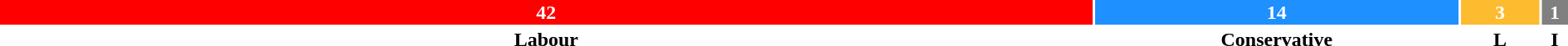<table style="width:100%; text-align:center;">
<tr style="color:white;">
<td style="background:red; width:70%;"><strong>42</strong></td>
<td style="background:dodgerblue; width:23.3%;"><strong>14</strong></td>
<td style="background:#FDBB30; width:5%;"><strong>3</strong></td>
<td style="background:grey;width:1.7%;"><strong>1</strong></td>
</tr>
<tr>
<td><span><strong>Labour</strong></span></td>
<td><span><strong>Conservative</strong></span></td>
<td><span><strong>L</strong></span></td>
<td><span><strong>I</strong></span></td>
</tr>
</table>
